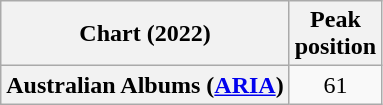<table class="wikitable plainrowheaders" style="text-align:center">
<tr>
<th scope="col">Chart (2022)</th>
<th scope="col">Peak<br>position</th>
</tr>
<tr>
<th scope="row">Australian Albums (<a href='#'>ARIA</a>)</th>
<td>61</td>
</tr>
</table>
